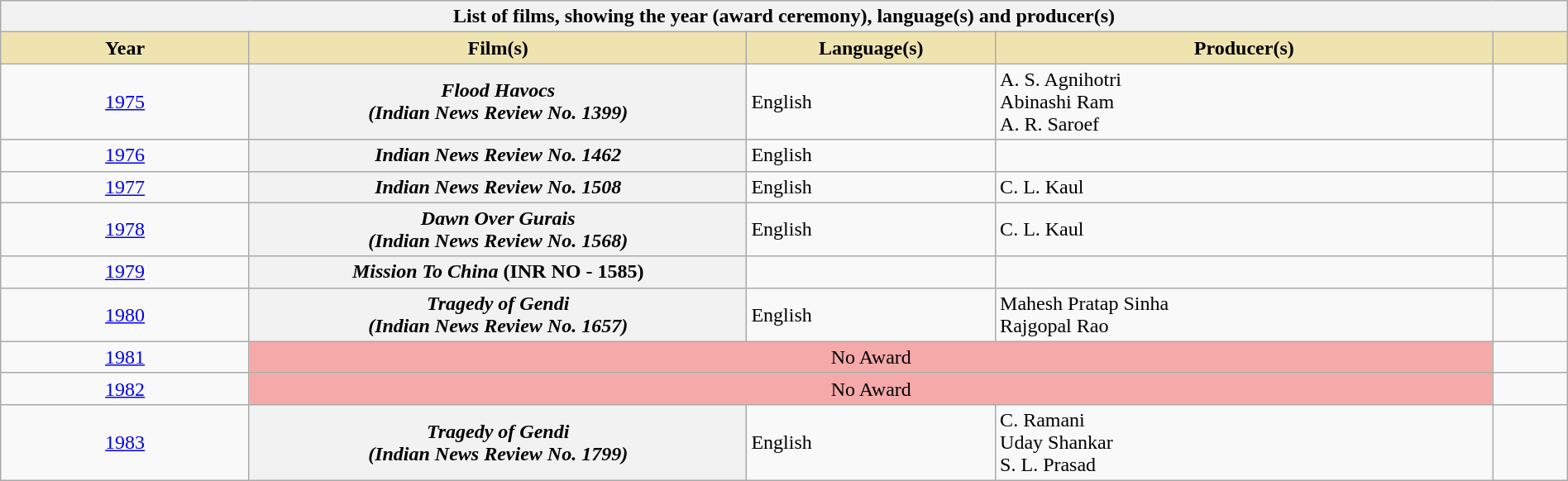<table class="wikitable sortable plainrowheaders" style="width:100%">
<tr>
<th colspan="5">List of films, showing the year (award ceremony), language(s) and producer(s)</th>
</tr>
<tr>
<th scope="col" style="background-color:#EFE4B0;width:10%">Year</th>
<th scope="col" style="background-color:#EFE4B0;width:20%;">Film(s)</th>
<th scope="col" style="background-color:#EFE4B0;width:10%;">Language(s)</th>
<th scope="col" style="background-color:#EFE4B0;width:20%;">Producer(s)</th>
<th scope="col" style="background-color:#EFE4B0;width:3%;" class="unsortable"></th>
</tr>
<tr>
<td style="text-align:center;"><a href='#'>1975<br></a></td>
<th scope="row"><em>Flood Havocs<br>(Indian News Review No. 1399)</em></th>
<td>English</td>
<td>A. S. Agnihotri<br>Abinashi Ram<br>A. R. Saroef</td>
<td align="center"></td>
</tr>
<tr>
<td style="text-align:center;"><a href='#'>1976<br></a></td>
<th scope="row"><em>Indian News Review No. 1462</em></th>
<td>English</td>
<td></td>
<td align="center"></td>
</tr>
<tr>
<td style="text-align:center;"><a href='#'>1977<br></a></td>
<th scope="row"><em>Indian News Review No. 1508</em></th>
<td>English</td>
<td>C. L. Kaul</td>
<td align="center"></td>
</tr>
<tr>
<td style="text-align:center;"><a href='#'>1978<br></a></td>
<th scope="row"><em>Dawn Over Gurais<br>(Indian News Review No. 1568)</em></th>
<td>English</td>
<td>C. L. Kaul</td>
<td align="center"></td>
</tr>
<tr>
<td style="text-align:center;"><a href='#'>1979<br></a></td>
<th scope="row"><em>Mission To China</em> (INR NO - 1585)</th>
<td></td>
<td></td>
<td align="center"></td>
</tr>
<tr>
<td style="text-align:center;"><a href='#'>1980<br></a></td>
<th scope="row"><em>Tragedy of Gendi<br>(Indian News Review No. 1657)</em></th>
<td>English</td>
<td>Mahesh Pratap Sinha<br>Rajgopal Rao</td>
<td align="center"></td>
</tr>
<tr>
<td style="text-align:center;"><a href='#'>1981<br></a></td>
<td colspan="3" style="background-color:#F5A9A9;text-align:center;">No Award</td>
<td align="center"></td>
</tr>
<tr>
<td style="text-align:center;"><a href='#'>1982<br></a></td>
<td colspan="3" style="background-color:#F5A9A9;text-align:center;">No Award</td>
<td align="center"></td>
</tr>
<tr>
<td style="text-align:center;"><a href='#'>1983<br></a></td>
<th scope="row"><em>Tragedy of Gendi<br>(Indian News Review No. 1799)</em></th>
<td>English</td>
<td>C. Ramani<br>Uday Shankar<br>S. L. Prasad</td>
<td align="center"></td>
</tr>
</table>
